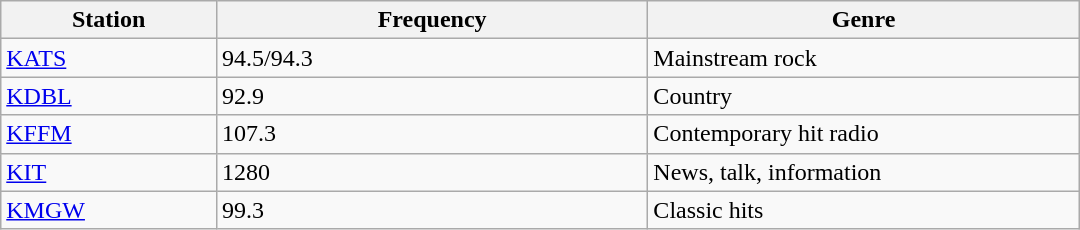<table class="wikitable" style="width:45em;">
<tr>
<th style="width:20%">Station</th>
<th style="width:40%">Frequency</th>
<th style="width:40%">Genre</th>
</tr>
<tr>
<td><a href='#'>KATS</a></td>
<td>94.5/94.3</td>
<td>Mainstream rock</td>
</tr>
<tr>
<td><a href='#'>KDBL</a></td>
<td>92.9</td>
<td>Country</td>
</tr>
<tr>
<td><a href='#'>KFFM</a></td>
<td>107.3</td>
<td>Contemporary hit radio</td>
</tr>
<tr>
<td><a href='#'>KIT</a></td>
<td>1280</td>
<td>News, talk, information</td>
</tr>
<tr>
<td><a href='#'>KMGW</a></td>
<td>99.3</td>
<td>Classic hits</td>
</tr>
</table>
